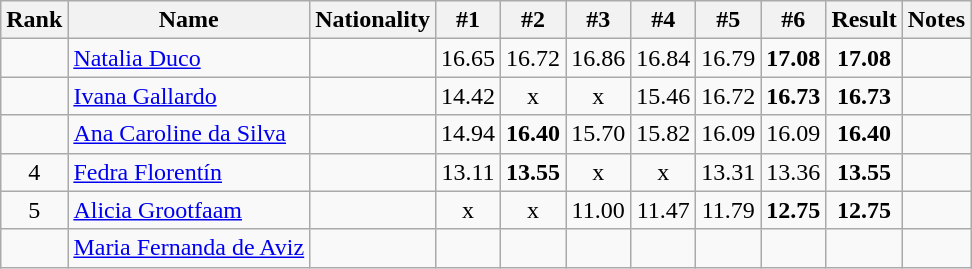<table class="wikitable sortable" style="text-align:center">
<tr>
<th>Rank</th>
<th>Name</th>
<th>Nationality</th>
<th>#1</th>
<th>#2</th>
<th>#3</th>
<th>#4</th>
<th>#5</th>
<th>#6</th>
<th>Result</th>
<th>Notes</th>
</tr>
<tr>
<td></td>
<td align=left><a href='#'>Natalia Duco</a></td>
<td align=left></td>
<td>16.65</td>
<td>16.72</td>
<td>16.86</td>
<td>16.84</td>
<td>16.79</td>
<td><strong>17.08</strong></td>
<td><strong>17.08</strong></td>
<td></td>
</tr>
<tr>
<td></td>
<td align=left><a href='#'>Ivana Gallardo</a></td>
<td align=left></td>
<td>14.42</td>
<td>x</td>
<td>x</td>
<td>15.46</td>
<td>16.72</td>
<td><strong>16.73</strong></td>
<td><strong>16.73</strong></td>
<td></td>
</tr>
<tr>
<td></td>
<td align=left><a href='#'>Ana Caroline da Silva</a></td>
<td align=left></td>
<td>14.94</td>
<td><strong>16.40</strong></td>
<td>15.70</td>
<td>15.82</td>
<td>16.09</td>
<td>16.09</td>
<td><strong>16.40</strong></td>
<td></td>
</tr>
<tr>
<td>4</td>
<td align=left><a href='#'>Fedra Florentín</a></td>
<td align=left></td>
<td>13.11</td>
<td><strong>13.55</strong></td>
<td>x</td>
<td>x</td>
<td>13.31</td>
<td>13.36</td>
<td><strong>13.55</strong></td>
<td></td>
</tr>
<tr>
<td>5</td>
<td align=left><a href='#'>Alicia Grootfaam</a></td>
<td align=left></td>
<td>x</td>
<td>x</td>
<td>11.00</td>
<td>11.47</td>
<td>11.79</td>
<td><strong>12.75</strong></td>
<td><strong>12.75</strong></td>
<td></td>
</tr>
<tr>
<td></td>
<td align=left><a href='#'>Maria Fernanda de Aviz</a></td>
<td align=left></td>
<td></td>
<td></td>
<td></td>
<td></td>
<td></td>
<td></td>
<td><strong></strong></td>
<td></td>
</tr>
</table>
